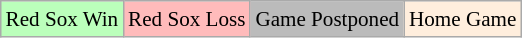<table class="wikitable" style="margin:0.2em auto; font-size:88%">
<tr>
<td style="background:#bfb;">Red Sox Win</td>
<td style="background:#fbb;">Red Sox Loss</td>
<td style="background:#bbb;">Game Postponed</td>
<td style="background:#fed;">Home Game</td>
</tr>
</table>
